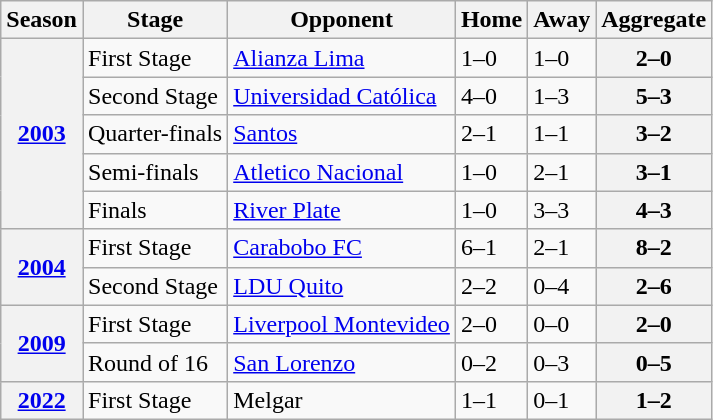<table class="wikitable">
<tr>
<th>Season</th>
<th>Stage</th>
<th>Opponent</th>
<th>Home</th>
<th>Away</th>
<th>Aggregate</th>
</tr>
<tr>
<th rowspan="5"><a href='#'>2003</a></th>
<td>First Stage</td>
<td><a href='#'>Alianza Lima</a></td>
<td>1–0</td>
<td>1–0</td>
<th>2–0</th>
</tr>
<tr>
<td>Second Stage</td>
<td><a href='#'>Universidad Católica</a></td>
<td>4–0</td>
<td>1–3</td>
<th>5–3</th>
</tr>
<tr>
<td>Quarter-finals</td>
<td><a href='#'>Santos</a></td>
<td>2–1</td>
<td>1–1</td>
<th>3–2</th>
</tr>
<tr>
<td>Semi-finals</td>
<td><a href='#'>Atletico Nacional</a></td>
<td>1–0</td>
<td>2–1</td>
<th>3–1</th>
</tr>
<tr>
<td>Finals</td>
<td><a href='#'>River Plate</a></td>
<td>1–0</td>
<td>3–3</td>
<th>4–3</th>
</tr>
<tr>
<th rowspan="2"><a href='#'>2004</a></th>
<td>First Stage</td>
<td><a href='#'>Carabobo FC</a></td>
<td>6–1</td>
<td>2–1</td>
<th>8–2</th>
</tr>
<tr>
<td>Second Stage</td>
<td><a href='#'>LDU Quito</a></td>
<td>2–2</td>
<td>0–4</td>
<th>2–6</th>
</tr>
<tr>
<th rowspan="2"><a href='#'>2009</a></th>
<td>First Stage</td>
<td><a href='#'>Liverpool Montevideo</a></td>
<td>2–0</td>
<td>0–0</td>
<th><strong>2–0</strong></th>
</tr>
<tr>
<td>Round of 16</td>
<td><a href='#'>San Lorenzo</a></td>
<td>0–2</td>
<td>0–3</td>
<th><strong>0–5</strong></th>
</tr>
<tr>
<th><a href='#'>2022</a></th>
<td>First Stage</td>
<td>Melgar</td>
<td>1–1</td>
<td>0–1</td>
<th>1–2</th>
</tr>
</table>
